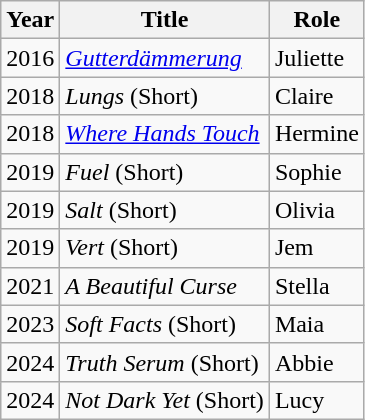<table class="wikitable sortable">
<tr>
<th>Year</th>
<th>Title</th>
<th>Role</th>
</tr>
<tr>
<td>2016</td>
<td><em><a href='#'>Gutterdämmerung</a></em></td>
<td>Juliette</td>
</tr>
<tr>
<td>2018</td>
<td><em> Lungs </em>  (Short)</td>
<td>Claire</td>
</tr>
<tr>
<td>2018</td>
<td><em><a href='#'>Where Hands Touch</a> </em></td>
<td>Hermine</td>
</tr>
<tr>
<td>2019</td>
<td><em> Fuel </em> (Short)</td>
<td>Sophie</td>
</tr>
<tr>
<td>2019</td>
<td><em> Salt </em> (Short)</td>
<td>Olivia</td>
</tr>
<tr>
<td>2019</td>
<td><em> Vert </em> (Short)</td>
<td>Jem</td>
</tr>
<tr>
<td>2021</td>
<td><em>A Beautiful Curse</em></td>
<td>Stella</td>
</tr>
<tr>
<td>2023</td>
<td><em>Soft Facts</em> (Short)</td>
<td>Maia</td>
</tr>
<tr>
<td>2024</td>
<td><em>Truth Serum</em>  (Short)</td>
<td>Abbie</td>
</tr>
<tr>
<td>2024</td>
<td><em>Not Dark Yet</em> (Short)</td>
<td>Lucy</td>
</tr>
</table>
